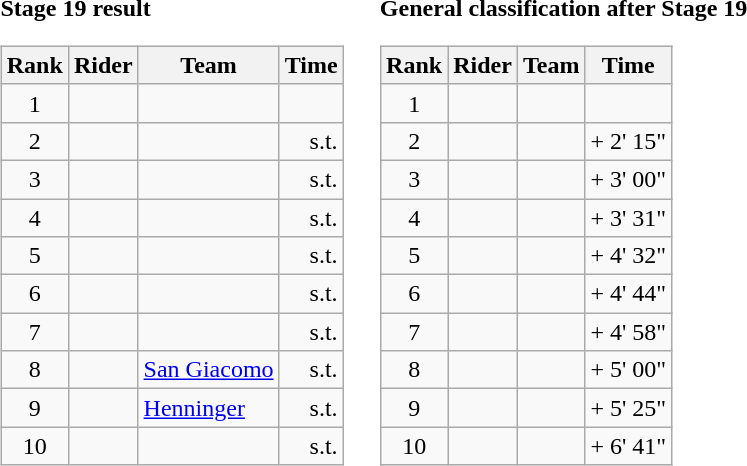<table>
<tr>
<td><strong>Stage 19 result</strong><br><table class="wikitable">
<tr>
<th scope="col">Rank</th>
<th scope="col">Rider</th>
<th scope="col">Team</th>
<th scope="col">Time</th>
</tr>
<tr>
<td style="text-align:center;">1</td>
<td></td>
<td></td>
<td style="text-align:right;"></td>
</tr>
<tr>
<td style="text-align:center;">2</td>
<td></td>
<td></td>
<td style="text-align:right;">s.t.</td>
</tr>
<tr>
<td style="text-align:center;">3</td>
<td></td>
<td></td>
<td style="text-align:right;">s.t.</td>
</tr>
<tr>
<td style="text-align:center;">4</td>
<td></td>
<td></td>
<td style="text-align:right;">s.t.</td>
</tr>
<tr>
<td style="text-align:center;">5</td>
<td></td>
<td></td>
<td style="text-align:right;">s.t.</td>
</tr>
<tr>
<td style="text-align:center;">6</td>
<td></td>
<td></td>
<td style="text-align:right;">s.t.</td>
</tr>
<tr>
<td style="text-align:center;">7</td>
<td></td>
<td></td>
<td style="text-align:right;">s.t.</td>
</tr>
<tr>
<td style="text-align:center;">8</td>
<td></td>
<td><a href='#'>San Giacomo</a></td>
<td style="text-align:right;">s.t.</td>
</tr>
<tr>
<td style="text-align:center;">9</td>
<td></td>
<td><a href='#'>Henninger</a></td>
<td style="text-align:right;">s.t.</td>
</tr>
<tr>
<td style="text-align:center;">10</td>
<td></td>
<td></td>
<td style="text-align:right;">s.t.</td>
</tr>
</table>
</td>
<td></td>
<td><strong>General classification after Stage 19</strong><br><table class="wikitable">
<tr>
<th scope="col">Rank</th>
<th scope="col">Rider</th>
<th scope="col">Team</th>
<th scope="col">Time</th>
</tr>
<tr>
<td style="text-align:center;">1</td>
<td></td>
<td></td>
<td style="text-align:right;"></td>
</tr>
<tr>
<td style="text-align:center;">2</td>
<td></td>
<td></td>
<td style="text-align:right;">+ 2' 15"</td>
</tr>
<tr>
<td style="text-align:center;">3</td>
<td></td>
<td></td>
<td style="text-align:right;">+ 3' 00"</td>
</tr>
<tr>
<td style="text-align:center;">4</td>
<td></td>
<td></td>
<td style="text-align:right;">+ 3' 31"</td>
</tr>
<tr>
<td style="text-align:center;">5</td>
<td></td>
<td></td>
<td style="text-align:right;">+ 4' 32"</td>
</tr>
<tr>
<td style="text-align:center;">6</td>
<td></td>
<td></td>
<td style="text-align:right;">+ 4' 44"</td>
</tr>
<tr>
<td style="text-align:center;">7</td>
<td></td>
<td></td>
<td style="text-align:right;">+ 4' 58"</td>
</tr>
<tr>
<td style="text-align:center;">8</td>
<td></td>
<td></td>
<td style="text-align:right;">+ 5' 00"</td>
</tr>
<tr>
<td style="text-align:center;">9</td>
<td></td>
<td></td>
<td style="text-align:right;">+ 5' 25"</td>
</tr>
<tr>
<td style="text-align:center;">10</td>
<td></td>
<td></td>
<td style="text-align:right;">+ 6' 41"</td>
</tr>
</table>
</td>
</tr>
</table>
